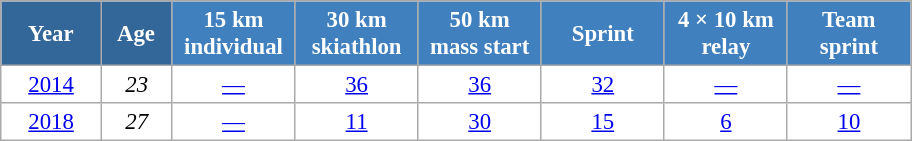<table class="wikitable" style="font-size:95%; text-align:center; border:grey solid 1px; border-collapse:collapse; background:#ffffff;">
<tr>
<th style="background-color:#369; color:white; width:60px;"> Year </th>
<th style="background-color:#369; color:white; width:40px;"> Age </th>
<th style="background-color:#4180be; color:white; width:75px;"> 15 km <br> individual </th>
<th style="background-color:#4180be; color:white; width:75px;"> 30 km <br> skiathlon </th>
<th style="background-color:#4180be; color:white; width:75px;"> 50 km <br> mass start </th>
<th style="background-color:#4180be; color:white; width:75px;"> Sprint </th>
<th style="background-color:#4180be; color:white; width:75px;"> 4 × 10 km <br> relay </th>
<th style="background-color:#4180be; color:white; width:75px;"> Team <br> sprint </th>
</tr>
<tr>
<td><a href='#'>2014</a></td>
<td><em>23</em></td>
<td><a href='#'>—</a></td>
<td><a href='#'>36</a></td>
<td><a href='#'>36</a></td>
<td><a href='#'>32</a></td>
<td><a href='#'>—</a></td>
<td><a href='#'>—</a></td>
</tr>
<tr>
<td><a href='#'>2018</a></td>
<td><em>27</em></td>
<td><a href='#'>—</a></td>
<td><a href='#'>11</a></td>
<td><a href='#'>30</a></td>
<td><a href='#'>15</a></td>
<td><a href='#'>6</a></td>
<td><a href='#'>10</a></td>
</tr>
</table>
